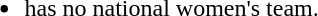<table>
<tr>
<td style="vertical-align:top; width:5%;"><br><ul><li> has no national women's team.</li></ul></td>
</tr>
</table>
